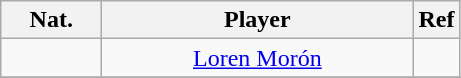<table class="wikitable sortable" style="text-align: center;">
<tr>
<th width=60>Nat.</th>
<th width=200>Player</th>
<th>Ref</th>
</tr>
<tr>
<td></td>
<td><a href='#'>Loren Morón</a></td>
<td></td>
</tr>
<tr>
</tr>
</table>
